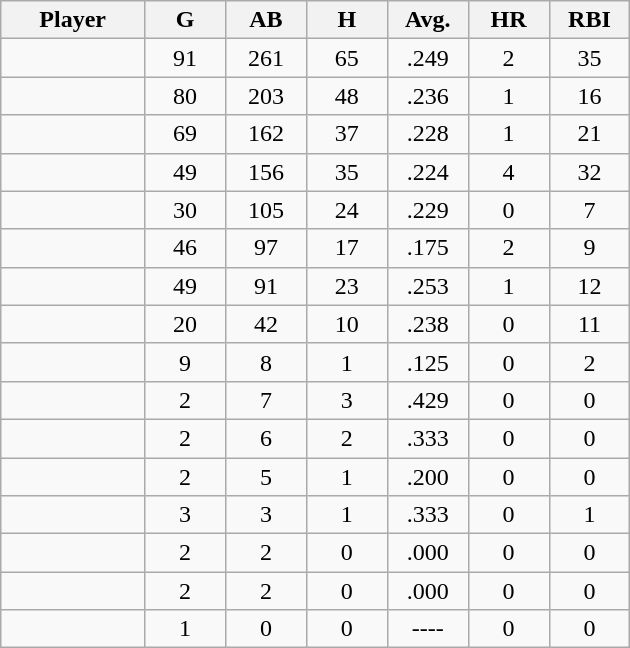<table class="wikitable sortable">
<tr>
<th bgcolor="#DDDDFF" width="16%">Player</th>
<th bgcolor="#DDDDFF" width="9%">G</th>
<th bgcolor="#DDDDFF" width="9%">AB</th>
<th bgcolor="#DDDDFF" width="9%">H</th>
<th bgcolor="#DDDDFF" width="9%">Avg.</th>
<th bgcolor="#DDDDFF" width="9%">HR</th>
<th bgcolor="#DDDDFF" width="9%">RBI</th>
</tr>
<tr align="center">
<td></td>
<td>91</td>
<td>261</td>
<td>65</td>
<td>.249</td>
<td>2</td>
<td>35</td>
</tr>
<tr align="center">
<td></td>
<td>80</td>
<td>203</td>
<td>48</td>
<td>.236</td>
<td>1</td>
<td>16</td>
</tr>
<tr align="center">
<td></td>
<td>69</td>
<td>162</td>
<td>37</td>
<td>.228</td>
<td>1</td>
<td>21</td>
</tr>
<tr align="center">
<td></td>
<td>49</td>
<td>156</td>
<td>35</td>
<td>.224</td>
<td>4</td>
<td>32</td>
</tr>
<tr align="center">
<td></td>
<td>30</td>
<td>105</td>
<td>24</td>
<td>.229</td>
<td>0</td>
<td>7</td>
</tr>
<tr align="center">
<td></td>
<td>46</td>
<td>97</td>
<td>17</td>
<td>.175</td>
<td>2</td>
<td>9</td>
</tr>
<tr align="center">
<td></td>
<td>49</td>
<td>91</td>
<td>23</td>
<td>.253</td>
<td>1</td>
<td>12</td>
</tr>
<tr align="center">
<td></td>
<td>20</td>
<td>42</td>
<td>10</td>
<td>.238</td>
<td>0</td>
<td>11</td>
</tr>
<tr align="center">
<td></td>
<td>9</td>
<td>8</td>
<td>1</td>
<td>.125</td>
<td>0</td>
<td>2</td>
</tr>
<tr align="center">
<td></td>
<td>2</td>
<td>7</td>
<td>3</td>
<td>.429</td>
<td>0</td>
<td>0</td>
</tr>
<tr align="center">
<td></td>
<td>2</td>
<td>6</td>
<td>2</td>
<td>.333</td>
<td>0</td>
<td>0</td>
</tr>
<tr align="center">
<td></td>
<td>2</td>
<td>5</td>
<td>1</td>
<td>.200</td>
<td>0</td>
<td>0</td>
</tr>
<tr align="center">
<td></td>
<td>3</td>
<td>3</td>
<td>1</td>
<td>.333</td>
<td>0</td>
<td>1</td>
</tr>
<tr align="center">
<td></td>
<td>2</td>
<td>2</td>
<td>0</td>
<td>.000</td>
<td>0</td>
<td>0</td>
</tr>
<tr align="center">
<td></td>
<td>2</td>
<td>2</td>
<td>0</td>
<td>.000</td>
<td>0</td>
<td>0</td>
</tr>
<tr align="center">
<td></td>
<td>1</td>
<td>0</td>
<td>0</td>
<td>----</td>
<td>0</td>
<td>0</td>
</tr>
</table>
